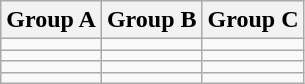<table class="wikitable">
<tr>
<th>Group A</th>
<th>Group B</th>
<th>Group C</th>
</tr>
<tr>
<td></td>
<td></td>
<td></td>
</tr>
<tr>
<td></td>
<td></td>
<td></td>
</tr>
<tr>
<td></td>
<td></td>
<td></td>
</tr>
<tr>
<td></td>
<td></td>
<td></td>
</tr>
</table>
